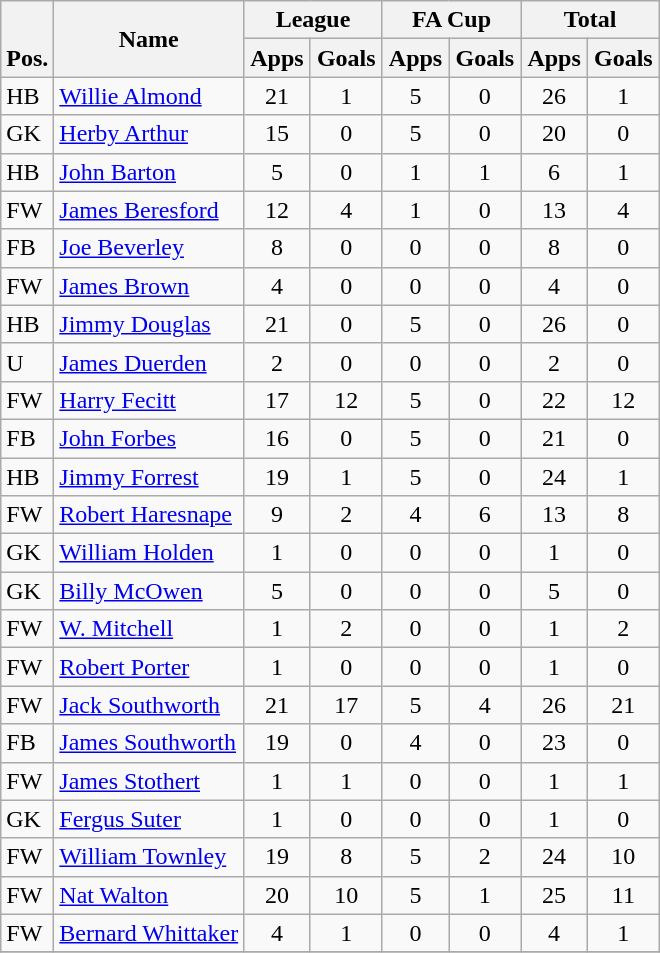<table class="wikitable" style="text-align:center">
<tr>
<th rowspan="2" valign="bottom">Pos.</th>
<th rowspan="2">Name</th>
<th colspan="2" width="85">League</th>
<th colspan="2" width="85">FA Cup</th>
<th colspan="2" width="85">Total</th>
</tr>
<tr>
<th>Apps</th>
<th>Goals</th>
<th>Apps</th>
<th>Goals</th>
<th>Apps</th>
<th>Goals</th>
</tr>
<tr>
<td align="left">HB</td>
<td align="left"> <a href='#'>Willie Almond</a></td>
<td>21</td>
<td>1</td>
<td>5</td>
<td>0</td>
<td>26</td>
<td>1</td>
</tr>
<tr>
<td align="left">GK</td>
<td align="left"> <a href='#'>Herby Arthur</a></td>
<td>15</td>
<td>0</td>
<td>5</td>
<td>0</td>
<td>20</td>
<td>0</td>
</tr>
<tr>
<td align="left">HB</td>
<td align="left"> <a href='#'>John Barton</a></td>
<td>5</td>
<td>0</td>
<td>1</td>
<td>1</td>
<td>6</td>
<td>1</td>
</tr>
<tr>
<td align="left">FW</td>
<td align="left"> <a href='#'>James Beresford</a></td>
<td>12</td>
<td>4</td>
<td>1</td>
<td>0</td>
<td>13</td>
<td>4</td>
</tr>
<tr>
<td align="left">FB</td>
<td align="left"> <a href='#'>Joe Beverley</a></td>
<td>8</td>
<td>0</td>
<td>0</td>
<td>0</td>
<td>8</td>
<td>0</td>
</tr>
<tr>
<td align="left">FW</td>
<td align="left"> <a href='#'>James Brown</a></td>
<td>4</td>
<td>0</td>
<td>0</td>
<td>0</td>
<td>4</td>
<td>0</td>
</tr>
<tr>
<td align="left">HB</td>
<td align="left"> <a href='#'>Jimmy Douglas</a></td>
<td>21</td>
<td>0</td>
<td>5</td>
<td>0</td>
<td>26</td>
<td>0</td>
</tr>
<tr>
<td align="left">U</td>
<td align="left"> <a href='#'>James Duerden</a></td>
<td>2</td>
<td>0</td>
<td>0</td>
<td>0</td>
<td>2</td>
<td>0</td>
</tr>
<tr>
<td align="left">FW</td>
<td align="left"> <a href='#'>Harry Fecitt</a></td>
<td>17</td>
<td>12</td>
<td>5</td>
<td>0</td>
<td>22</td>
<td>12</td>
</tr>
<tr>
<td align="left">FB</td>
<td align="left"> <a href='#'>John Forbes</a></td>
<td>16</td>
<td>0</td>
<td>5</td>
<td>0</td>
<td>21</td>
<td>0</td>
</tr>
<tr>
<td align="left">HB</td>
<td align="left"> <a href='#'>Jimmy Forrest</a></td>
<td>19</td>
<td>1</td>
<td>5</td>
<td>0</td>
<td>24</td>
<td>1</td>
</tr>
<tr>
<td align="left">FW</td>
<td align="left"> <a href='#'>Robert Haresnape</a></td>
<td>9</td>
<td>2</td>
<td>4</td>
<td>6</td>
<td>13</td>
<td>8</td>
</tr>
<tr>
<td align="left">GK</td>
<td align="left"> <a href='#'>William Holden</a></td>
<td>1</td>
<td>0</td>
<td>0</td>
<td>0</td>
<td>1</td>
<td>0</td>
</tr>
<tr>
<td align="left">GK</td>
<td align="left"> <a href='#'>Billy McOwen</a></td>
<td>5</td>
<td>0</td>
<td>0</td>
<td>0</td>
<td>5</td>
<td>0</td>
</tr>
<tr>
<td align="left">FW</td>
<td align="left"> <a href='#'>W. Mitchell</a></td>
<td>1</td>
<td>2</td>
<td>0</td>
<td>0</td>
<td>1</td>
<td>2</td>
</tr>
<tr>
<td align="left">FW</td>
<td align="left"> <a href='#'>Robert Porter</a></td>
<td>1</td>
<td>0</td>
<td>0</td>
<td>0</td>
<td>1</td>
<td>0</td>
</tr>
<tr>
<td align="left">FW</td>
<td align="left"> <a href='#'>Jack Southworth</a></td>
<td>21</td>
<td>17</td>
<td>5</td>
<td>4</td>
<td>26</td>
<td>21</td>
</tr>
<tr>
<td align="left">FB</td>
<td align="left"> <a href='#'>James Southworth</a></td>
<td>19</td>
<td>0</td>
<td>4</td>
<td>0</td>
<td>23</td>
<td>0</td>
</tr>
<tr>
<td align="left">FW</td>
<td align="left"> <a href='#'>James Stothert</a></td>
<td>1</td>
<td>1</td>
<td>0</td>
<td>0</td>
<td>1</td>
<td>1</td>
</tr>
<tr>
<td align="left">GK</td>
<td align="left"> <a href='#'>Fergus Suter</a></td>
<td>1</td>
<td>0</td>
<td>0</td>
<td>0</td>
<td>1</td>
<td>0</td>
</tr>
<tr>
<td align="left">FW</td>
<td align="left"> <a href='#'>William Townley</a></td>
<td>19</td>
<td>8</td>
<td>5</td>
<td>2</td>
<td>24</td>
<td>10</td>
</tr>
<tr>
<td align="left">FW</td>
<td align="left"> <a href='#'>Nat Walton</a></td>
<td>20</td>
<td>10</td>
<td>5</td>
<td>1</td>
<td>25</td>
<td>11</td>
</tr>
<tr>
<td align="left">FW</td>
<td align="left"> <a href='#'>Bernard Whittaker</a></td>
<td>4</td>
<td>1</td>
<td>0</td>
<td>0</td>
<td>4</td>
<td>1</td>
</tr>
<tr>
</tr>
</table>
